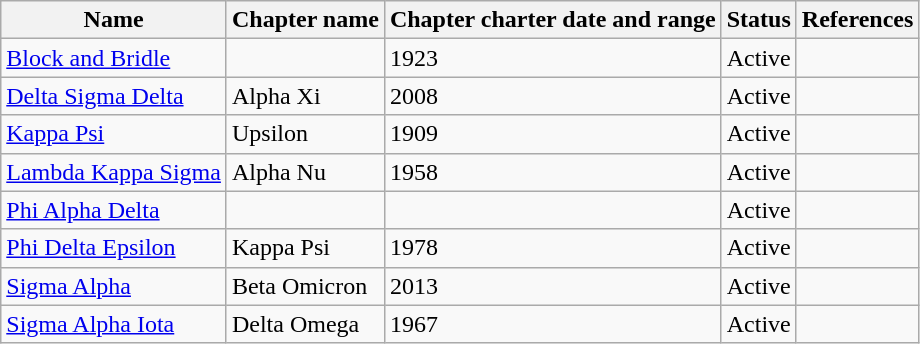<table class="wikitable">
<tr>
<th>Name</th>
<th>Chapter name</th>
<th>Chapter charter date and range</th>
<th>Status</th>
<th>References</th>
</tr>
<tr>
<td><a href='#'>Block and Bridle</a></td>
<td></td>
<td>1923</td>
<td>Active</td>
<td></td>
</tr>
<tr>
<td><a href='#'>Delta Sigma Delta</a></td>
<td>Alpha Xi</td>
<td>2008</td>
<td>Active</td>
<td></td>
</tr>
<tr>
<td><a href='#'>Kappa Psi</a></td>
<td>Upsilon</td>
<td>1909</td>
<td>Active</td>
<td></td>
</tr>
<tr>
<td><a href='#'>Lambda Kappa Sigma</a></td>
<td>Alpha Nu</td>
<td>1958</td>
<td>Active</td>
<td></td>
</tr>
<tr>
<td><a href='#'>Phi Alpha Delta</a></td>
<td></td>
<td></td>
<td>Active</td>
<td></td>
</tr>
<tr>
<td><a href='#'>Phi Delta Epsilon</a></td>
<td>Kappa Psi</td>
<td>1978</td>
<td>Active</td>
<td></td>
</tr>
<tr>
<td><a href='#'>Sigma Alpha</a></td>
<td>Beta Omicron</td>
<td>2013</td>
<td>Active</td>
<td></td>
</tr>
<tr>
<td><a href='#'>Sigma Alpha Iota</a></td>
<td>Delta Omega</td>
<td>1967</td>
<td>Active</td>
<td></td>
</tr>
</table>
